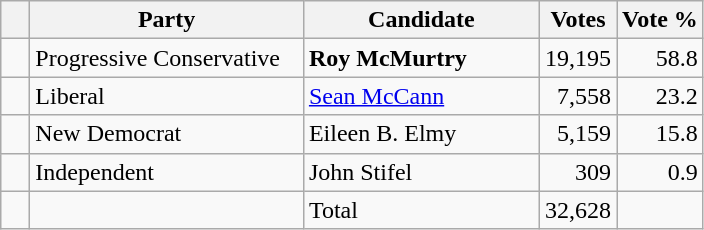<table class="wikitable">
<tr>
<th></th>
<th scope="col" width="175">Party</th>
<th scope="col" width="150">Candidate</th>
<th>Votes</th>
<th>Vote %</th>
</tr>
<tr>
<td>   </td>
<td>Progressive Conservative</td>
<td><strong>Roy McMurtry</strong></td>
<td align=right>19,195</td>
<td align=right>58.8</td>
</tr>
<tr |>
<td>   </td>
<td>Liberal</td>
<td><a href='#'>Sean McCann</a></td>
<td align=right>7,558</td>
<td align=right>23.2</td>
</tr>
<tr |>
<td>   </td>
<td>New Democrat</td>
<td>Eileen B. Elmy</td>
<td align=right>5,159</td>
<td align=right>15.8<br></td>
</tr>
<tr |>
<td>   </td>
<td>Independent</td>
<td>John Stifel</td>
<td align=right>309</td>
<td align=right>0.9</td>
</tr>
<tr |>
<td></td>
<td></td>
<td>Total</td>
<td align=right>32,628</td>
<td></td>
</tr>
</table>
